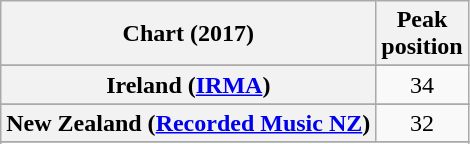<table class="wikitable sortable plainrowheaders" style="text-align:center">
<tr>
<th scope="col">Chart (2017)</th>
<th scope="col">Peak<br> position</th>
</tr>
<tr>
</tr>
<tr>
</tr>
<tr>
</tr>
<tr>
</tr>
<tr>
</tr>
<tr>
<th scope="row">Ireland (<a href='#'>IRMA</a>)</th>
<td>34</td>
</tr>
<tr>
</tr>
<tr>
<th scope="row">New Zealand (<a href='#'>Recorded Music NZ</a>)</th>
<td>32</td>
</tr>
<tr>
</tr>
<tr>
</tr>
<tr>
</tr>
<tr>
</tr>
<tr>
</tr>
<tr>
</tr>
</table>
